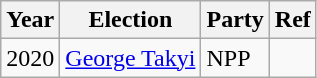<table class="wikitable">
<tr>
<th>Year</th>
<th>Election</th>
<th>Party</th>
<th>Ref</th>
</tr>
<tr>
<td>2020</td>
<td><a href='#'>George Takyi</a></td>
<td>NPP</td>
<td></td>
</tr>
</table>
